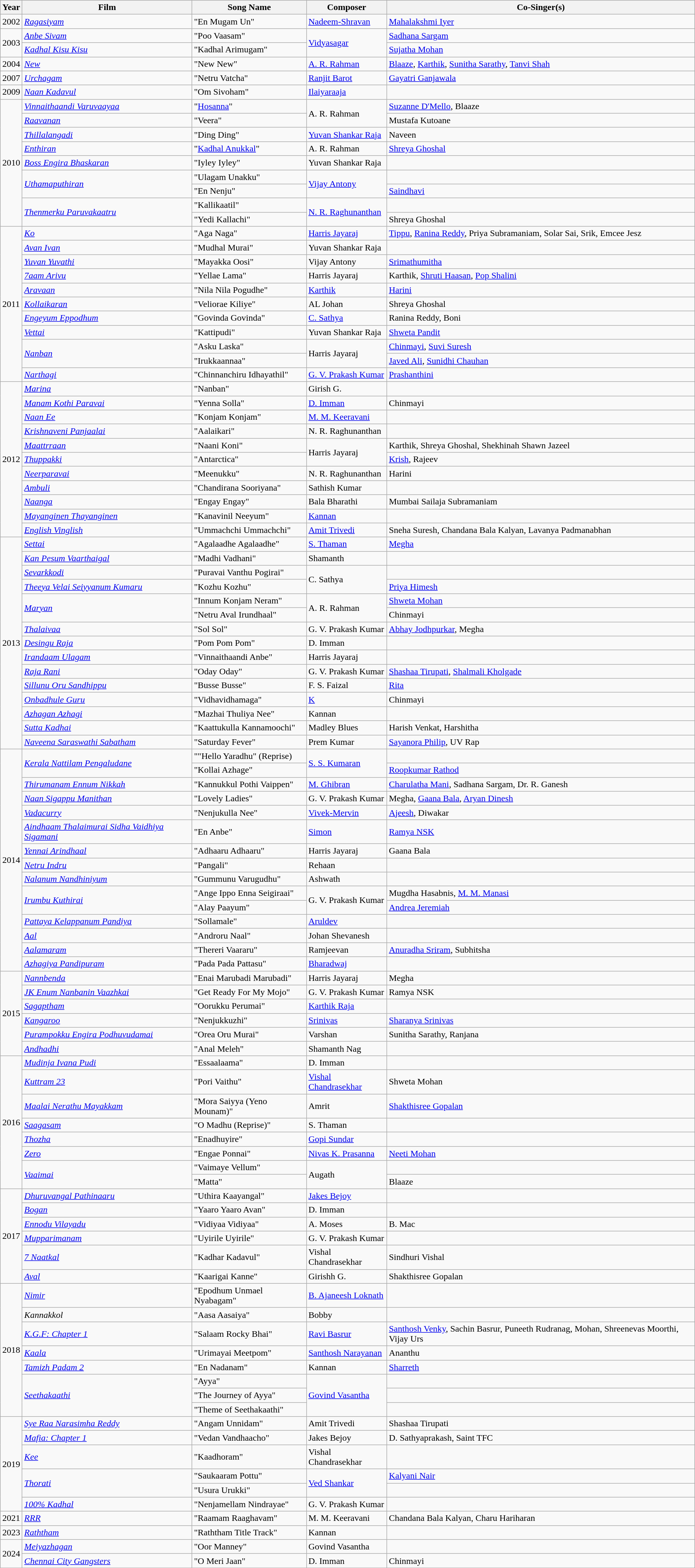<table class="wikitable">
<tr>
<th>Year</th>
<th>Film</th>
<th>Song Name</th>
<th>Composer</th>
<th>Co-Singer(s)</th>
</tr>
<tr>
<td>2002</td>
<td><em><a href='#'>Ragasiyam</a></em></td>
<td>"En Mugam Un"</td>
<td><a href='#'>Nadeem-Shravan</a></td>
<td><a href='#'>Mahalakshmi Iyer</a></td>
</tr>
<tr>
<td rowspan="2">2003</td>
<td><em><a href='#'>Anbe Sivam</a></em></td>
<td>"Poo Vaasam"</td>
<td rowspan="2"><a href='#'>Vidyasagar</a></td>
<td><a href='#'>Sadhana Sargam</a></td>
</tr>
<tr>
<td><em><a href='#'>Kadhal Kisu Kisu</a></em></td>
<td>"Kadhal Arimugam"</td>
<td><a href='#'>Sujatha Mohan</a></td>
</tr>
<tr>
<td>2004</td>
<td><em><a href='#'>New</a></em></td>
<td>"New New"</td>
<td><a href='#'>A. R. Rahman</a></td>
<td><a href='#'>Blaaze</a>, <a href='#'>Karthik</a>, <a href='#'>Sunitha Sarathy</a>, <a href='#'>Tanvi Shah</a></td>
</tr>
<tr>
<td>2007</td>
<td><em><a href='#'>Urchagam</a></em></td>
<td>"Netru Vatcha"</td>
<td><a href='#'>Ranjit Barot</a></td>
<td><a href='#'>Gayatri Ganjawala</a></td>
</tr>
<tr>
<td>2009</td>
<td><em><a href='#'>Naan Kadavul</a></em></td>
<td>"Om Sivoham"</td>
<td><a href='#'>Ilaiyaraaja</a></td>
<td></td>
</tr>
<tr>
<td rowspan="9">2010</td>
<td><em><a href='#'>Vinnaithaandi Varuvaayaa</a></em></td>
<td>"<a href='#'>Hosanna</a>"</td>
<td rowspan="2">A. R. Rahman</td>
<td><a href='#'>Suzanne D'Mello</a>, Blaaze</td>
</tr>
<tr>
<td><em><a href='#'>Raavanan</a></em></td>
<td>"Veera"</td>
<td>Mustafa Kutoane</td>
</tr>
<tr>
<td><em><a href='#'>Thillalangadi</a></em></td>
<td>"Ding Ding"</td>
<td><a href='#'>Yuvan Shankar Raja</a></td>
<td>Naveen</td>
</tr>
<tr>
<td><em><a href='#'>Enthiran</a></em></td>
<td>"<a href='#'>Kadhal Anukkal</a>"</td>
<td>A. R. Rahman</td>
<td><a href='#'>Shreya Ghoshal</a></td>
</tr>
<tr>
<td><em><a href='#'>Boss Engira Bhaskaran</a></em></td>
<td>"Iyley Iyley"</td>
<td>Yuvan Shankar Raja</td>
<td></td>
</tr>
<tr>
<td rowspan="2"><em><a href='#'>Uthamaputhiran</a></em></td>
<td>"Ulagam Unakku"</td>
<td rowspan="2"><a href='#'>Vijay Antony</a></td>
<td></td>
</tr>
<tr>
<td>"En Nenju"</td>
<td><a href='#'>Saindhavi</a></td>
</tr>
<tr>
<td rowspan="2"><em><a href='#'>Thenmerku Paruvakaatru</a></em></td>
<td>"Kallikaatil"</td>
<td rowspan="2"><a href='#'>N. R. Raghunanthan</a></td>
<td></td>
</tr>
<tr>
<td>"Yedi Kallachi"</td>
<td>Shreya Ghoshal</td>
</tr>
<tr>
<td rowspan="11">2011</td>
<td><em><a href='#'>Ko</a></em></td>
<td>"Aga Naga"</td>
<td><a href='#'>Harris Jayaraj</a></td>
<td><a href='#'>Tippu</a>, <a href='#'>Ranina Reddy</a>, Priya Subramaniam, Solar Sai, Srik, Emcee Jesz</td>
</tr>
<tr>
<td><em><a href='#'>Avan Ivan</a></em></td>
<td>"Mudhal Murai"</td>
<td>Yuvan Shankar Raja</td>
<td></td>
</tr>
<tr>
<td><em><a href='#'>Yuvan Yuvathi</a></em></td>
<td>"Mayakka Oosi"</td>
<td>Vijay Antony</td>
<td><a href='#'>Srimathumitha</a></td>
</tr>
<tr>
<td><em><a href='#'>7aam Arivu</a></em></td>
<td>"Yellae Lama"</td>
<td>Harris Jayaraj</td>
<td>Karthik, <a href='#'>Shruti Haasan</a>, <a href='#'>Pop Shalini</a></td>
</tr>
<tr>
<td><em><a href='#'>Aravaan</a></em></td>
<td>"Nila Nila Pogudhe"</td>
<td><a href='#'>Karthik</a></td>
<td><a href='#'>Harini</a></td>
</tr>
<tr>
<td><em><a href='#'>Kollaikaran</a></em></td>
<td>"Veliorae Kiliye"</td>
<td>AL Johan</td>
<td>Shreya Ghoshal</td>
</tr>
<tr>
<td><em><a href='#'>Engeyum Eppodhum</a></em></td>
<td>"Govinda Govinda"</td>
<td><a href='#'>C. Sathya</a></td>
<td>Ranina Reddy, Boni</td>
</tr>
<tr>
<td><em><a href='#'>Vettai</a></em></td>
<td>"Kattipudi"</td>
<td>Yuvan Shankar Raja</td>
<td><a href='#'>Shweta Pandit</a></td>
</tr>
<tr>
<td rowspan="2"><em><a href='#'>Nanban</a></em></td>
<td>"Asku Laska"</td>
<td rowspan="2">Harris Jayaraj</td>
<td><a href='#'>Chinmayi</a>, <a href='#'>Suvi Suresh</a></td>
</tr>
<tr>
<td>"Irukkaannaa"</td>
<td><a href='#'>Javed Ali</a>, <a href='#'>Sunidhi Chauhan</a></td>
</tr>
<tr>
<td><em><a href='#'>Narthagi</a></em></td>
<td>"Chinnanchiru Idhayathil"</td>
<td><a href='#'>G. V. Prakash Kumar</a></td>
<td><a href='#'>Prashanthini</a></td>
</tr>
<tr>
<td rowspan="11">2012</td>
<td><em><a href='#'>Marina</a></em></td>
<td>"Nanban"</td>
<td>Girish G.</td>
<td></td>
</tr>
<tr>
<td><em><a href='#'>Manam Kothi Paravai</a></em></td>
<td>"Yenna Solla"</td>
<td><a href='#'>D. Imman</a></td>
<td>Chinmayi</td>
</tr>
<tr>
<td><em><a href='#'>Naan Ee</a></em></td>
<td>"Konjam Konjam"</td>
<td><a href='#'>M. M. Keeravani</a></td>
<td></td>
</tr>
<tr>
<td><em><a href='#'>Krishnaveni Panjaalai</a></em></td>
<td>"Aalaikari"</td>
<td>N. R. Raghunanthan</td>
<td></td>
</tr>
<tr>
<td><em><a href='#'>Maattrraan</a></em></td>
<td>"Naani Koni"</td>
<td rowspan="2">Harris Jayaraj</td>
<td>Karthik, Shreya Ghoshal, Shekhinah Shawn Jazeel</td>
</tr>
<tr>
<td><em><a href='#'>Thuppakki</a></em></td>
<td>"Antarctica"</td>
<td><a href='#'>Krish</a>, Rajeev</td>
</tr>
<tr>
<td><em><a href='#'>Neerparavai</a></em></td>
<td>"Meenukku"</td>
<td>N. R. Raghunanthan</td>
<td>Harini</td>
</tr>
<tr>
<td><em><a href='#'>Ambuli</a></em></td>
<td>"Chandirana Sooriyana"</td>
<td>Sathish Kumar</td>
<td></td>
</tr>
<tr>
<td><em><a href='#'>Naanga</a></em></td>
<td>"Engay Engay"</td>
<td>Bala Bharathi</td>
<td>Mumbai Sailaja Subramaniam</td>
</tr>
<tr>
<td><em><a href='#'>Mayanginen Thayanginen</a></em></td>
<td>"Kanavinil Neeyum"</td>
<td><a href='#'>Kannan</a></td>
<td></td>
</tr>
<tr>
<td><em><a href='#'>English Vinglish</a></em></td>
<td>"Ummachchi Ummachchi"</td>
<td><a href='#'>Amit Trivedi</a></td>
<td>Sneha Suresh, Chandana Bala Kalyan, Lavanya Padmanabhan</td>
</tr>
<tr>
<td rowspan="15">2013</td>
<td><em><a href='#'>Settai</a></em></td>
<td>"Agalaadhe Agalaadhe"</td>
<td><a href='#'>S. Thaman</a></td>
<td><a href='#'>Megha</a></td>
</tr>
<tr>
<td><em><a href='#'>Kan Pesum Vaarthaigal</a></em></td>
<td>"Madhi Vadhani"</td>
<td>Shamanth</td>
<td></td>
</tr>
<tr>
<td><em><a href='#'>Sevarkkodi</a></em></td>
<td>"Puravai Vanthu Pogirai"</td>
<td rowspan="2">C. Sathya</td>
<td></td>
</tr>
<tr>
<td><em><a href='#'>Theeya Velai Seiyyanum Kumaru</a></em></td>
<td>"Kozhu Kozhu"</td>
<td><a href='#'>Priya Himesh</a></td>
</tr>
<tr>
<td rowspan="2"><em><a href='#'>Maryan</a></em></td>
<td>"Innum Konjam Neram"</td>
<td rowspan="2">A. R. Rahman</td>
<td><a href='#'>Shweta Mohan</a></td>
</tr>
<tr>
<td>"Netru Aval Irundhaal"</td>
<td>Chinmayi</td>
</tr>
<tr>
<td><em><a href='#'>Thalaivaa</a></em></td>
<td>"Sol Sol"</td>
<td>G. V. Prakash Kumar</td>
<td><a href='#'>Abhay Jodhpurkar</a>, Megha</td>
</tr>
<tr>
<td><em><a href='#'>Desingu Raja</a></em></td>
<td>"Pom Pom Pom"</td>
<td>D. Imman</td>
<td></td>
</tr>
<tr>
<td><em><a href='#'>Irandaam Ulagam</a></em></td>
<td>"Vinnaithaandi Anbe"</td>
<td>Harris Jayaraj</td>
<td></td>
</tr>
<tr>
<td><em><a href='#'>Raja Rani</a></em></td>
<td>"Oday Oday"</td>
<td>G. V. Prakash Kumar</td>
<td><a href='#'>Shashaa Tirupati</a>, <a href='#'>Shalmali Kholgade</a></td>
</tr>
<tr>
<td><em><a href='#'>Sillunu Oru Sandhippu</a></em></td>
<td>"Busse Busse"</td>
<td>F. S. Faizal</td>
<td><a href='#'>Rita</a></td>
</tr>
<tr>
<td><em><a href='#'>Onbadhule Guru</a></em></td>
<td>"Vidhavidhamaga"</td>
<td><a href='#'>K</a></td>
<td>Chinmayi</td>
</tr>
<tr>
<td><em><a href='#'>Azhagan Azhagi</a></em></td>
<td>"Mazhai Thuliya Nee"</td>
<td>Kannan</td>
<td></td>
</tr>
<tr>
<td><em><a href='#'>Sutta Kadhai</a></em></td>
<td>"Kaattukulla Kannamoochi"</td>
<td>Madley Blues</td>
<td>Harish Venkat, Harshitha</td>
</tr>
<tr>
<td><em><a href='#'>Naveena Saraswathi Sabatham</a></em></td>
<td>"Saturday Fever"</td>
<td>Prem Kumar</td>
<td><a href='#'>Sayanora Philip</a>, UV Rap</td>
</tr>
<tr>
<td rowspan="15">2014</td>
<td rowspan="2"><em><a href='#'>Kerala Nattilam Pengaludane</a></em></td>
<td>""Hello Yaradhu" (Reprise)</td>
<td rowspan="2"><a href='#'>S. S. Kumaran</a></td>
<td></td>
</tr>
<tr>
<td>"Kollai Azhage"</td>
<td><a href='#'>Roopkumar Rathod</a></td>
</tr>
<tr>
<td><em><a href='#'>Thirumanam Ennum Nikkah</a></em></td>
<td>"Kannukkul Pothi Vaippen"</td>
<td><a href='#'>M. Ghibran</a></td>
<td><a href='#'>Charulatha Mani</a>, Sadhana Sargam, Dr. R. Ganesh</td>
</tr>
<tr>
<td><em><a href='#'>Naan Sigappu Manithan</a></em></td>
<td>"Lovely Ladies"</td>
<td>G. V. Prakash Kumar</td>
<td>Megha, <a href='#'>Gaana Bala</a>, <a href='#'>Aryan Dinesh</a></td>
</tr>
<tr>
<td><em><a href='#'>Vadacurry</a></em></td>
<td>"Nenjukulla Nee"</td>
<td><a href='#'>Vivek-Mervin</a></td>
<td><a href='#'>Ajeesh</a>, Diwakar</td>
</tr>
<tr>
<td><em><a href='#'>Aindhaam Thalaimurai Sidha Vaidhiya Sigamani</a></em></td>
<td>"En Anbe"</td>
<td><a href='#'>Simon</a></td>
<td><a href='#'>Ramya NSK</a></td>
</tr>
<tr>
<td><em><a href='#'>Yennai Arindhaal</a></em></td>
<td>"Adhaaru Adhaaru"</td>
<td>Harris Jayaraj</td>
<td>Gaana Bala</td>
</tr>
<tr>
<td><em><a href='#'>Netru Indru</a></em></td>
<td>"Pangali"</td>
<td>Rehaan</td>
<td></td>
</tr>
<tr>
<td><em><a href='#'>Nalanum Nandhiniyum</a></em></td>
<td>"Gummunu Varugudhu"</td>
<td>Ashwath</td>
<td></td>
</tr>
<tr>
<td rowspan="2"><em><a href='#'>Irumbu Kuthirai</a></em></td>
<td>"Ange Ippo Enna Seigiraai"</td>
<td rowspan="2">G. V. Prakash Kumar</td>
<td>Mugdha Hasabnis, <a href='#'>M. M. Manasi</a></td>
</tr>
<tr>
<td>"Alay Paayum"</td>
<td><a href='#'>Andrea Jeremiah</a></td>
</tr>
<tr>
<td><em><a href='#'>Pattaya Kelappanum Pandiya</a></em></td>
<td>"Sollamale"</td>
<td><a href='#'>Aruldev</a></td>
<td></td>
</tr>
<tr>
<td><em><a href='#'>Aal</a></em></td>
<td>"Androru Naal"</td>
<td>Johan Shevanesh</td>
<td></td>
</tr>
<tr>
<td><em><a href='#'>Aalamaram</a></em></td>
<td>"Thereri Vaararu"</td>
<td>Ramjeevan</td>
<td><a href='#'>Anuradha Sriram</a>, Subhitsha</td>
</tr>
<tr>
<td><em><a href='#'>Azhagiya Pandipuram</a></em></td>
<td>"Pada Pada Pattasu"</td>
<td><a href='#'>Bharadwaj</a></td>
<td></td>
</tr>
<tr>
<td rowspan="6">2015</td>
<td><em><a href='#'>Nannbenda</a></em></td>
<td>"Enai Marubadi Marubadi"</td>
<td>Harris Jayaraj</td>
<td>Megha</td>
</tr>
<tr>
<td><em><a href='#'>JK Enum Nanbanin Vaazhkai</a></em></td>
<td>"Get Ready For My Mojo"</td>
<td>G. V. Prakash Kumar</td>
<td>Ramya NSK</td>
</tr>
<tr>
<td><em><a href='#'>Sagaptham</a></em></td>
<td>"Oorukku Perumai"</td>
<td><a href='#'>Karthik Raja</a></td>
<td></td>
</tr>
<tr>
<td><em><a href='#'>Kangaroo</a></em></td>
<td>"Nenjukkuzhi"</td>
<td><a href='#'>Srinivas</a></td>
<td><a href='#'>Sharanya Srinivas</a></td>
</tr>
<tr>
<td><em><a href='#'>Purampokku Engira Podhuvudamai</a></em></td>
<td>"Orea Oru Murai"</td>
<td>Varshan</td>
<td>Sunitha Sarathy, Ranjana</td>
</tr>
<tr>
<td><em><a href='#'>Andhadhi</a></em></td>
<td>"Anal Meleh"</td>
<td>Shamanth Nag</td>
<td></td>
</tr>
<tr>
<td rowspan="8">2016</td>
<td><em><a href='#'>Mudinja Ivana Pudi</a></em></td>
<td>"Essaalaama"</td>
<td>D. Imman</td>
<td></td>
</tr>
<tr>
<td><em><a href='#'>Kuttram 23</a></em></td>
<td>"Pori Vaithu"</td>
<td><a href='#'>Vishal Chandrasekhar</a></td>
<td>Shweta Mohan</td>
</tr>
<tr>
<td><em><a href='#'>Maalai Nerathu Mayakkam</a></em></td>
<td>"Mora Saiyya (Yeno Mounam)"</td>
<td>Amrit</td>
<td><a href='#'>Shakthisree Gopalan</a></td>
</tr>
<tr>
<td><em><a href='#'>Saagasam</a></em></td>
<td>"O Madhu (Reprise)"</td>
<td>S. Thaman</td>
<td></td>
</tr>
<tr>
<td><em><a href='#'>Thozha</a></em></td>
<td>"Enadhuyire"</td>
<td><a href='#'>Gopi Sundar</a></td>
<td></td>
</tr>
<tr>
<td><em><a href='#'>Zero</a></em></td>
<td>"Engae Ponnai"</td>
<td><a href='#'>Nivas K. Prasanna</a></td>
<td><a href='#'>Neeti Mohan</a></td>
</tr>
<tr>
<td rowspan="2"><em><a href='#'>Vaaimai</a></em></td>
<td>"Vaimaye Vellum"</td>
<td rowspan="2">Augath</td>
<td></td>
</tr>
<tr>
<td>"Matta"</td>
<td>Blaaze</td>
</tr>
<tr>
<td rowspan="6">2017</td>
<td><em><a href='#'>Dhuruvangal Pathinaaru</a></em></td>
<td>"Uthira Kaayangal"</td>
<td><a href='#'>Jakes Bejoy</a></td>
<td></td>
</tr>
<tr>
<td><em><a href='#'>Bogan</a></em></td>
<td>"Yaaro Yaaro Avan"</td>
<td>D. Imman</td>
<td></td>
</tr>
<tr>
<td><em><a href='#'>Ennodu Vilayadu</a></em></td>
<td>"Vidiyaa Vidiyaa"</td>
<td>A. Moses</td>
<td>B. Mac</td>
</tr>
<tr>
<td><em><a href='#'>Mupparimanam</a></em></td>
<td>"Uyirile Uyirile"</td>
<td>G. V. Prakash Kumar</td>
<td></td>
</tr>
<tr>
<td><em><a href='#'>7 Naatkal</a></em></td>
<td>"Kadhar Kadavul"</td>
<td>Vishal Chandrasekhar</td>
<td>Sindhuri Vishal</td>
</tr>
<tr>
<td><em><a href='#'>Aval</a></em></td>
<td>"Kaarigai Kanne"</td>
<td>Girishh G.</td>
<td>Shakthisree Gopalan</td>
</tr>
<tr>
<td rowspan="8">2018</td>
<td><em><a href='#'>Nimir</a></em></td>
<td>"Epodhum Unmael Nyabagam"</td>
<td><a href='#'>B. Ajaneesh Loknath</a></td>
<td></td>
</tr>
<tr>
<td><em>Kannakkol</em></td>
<td>"Aasa Aasaiya"</td>
<td>Bobby</td>
<td></td>
</tr>
<tr>
<td><em><a href='#'>K.G.F: Chapter 1</a></em></td>
<td>"Salaam Rocky Bhai"</td>
<td><a href='#'>Ravi Basrur</a></td>
<td><a href='#'>Santhosh Venky</a>, Sachin Basrur, Puneeth Rudranag, Mohan, Shreenevas Moorthi, Vijay Urs</td>
</tr>
<tr>
<td><em><a href='#'>Kaala</a></em></td>
<td>"Urimayai Meetpom"</td>
<td><a href='#'>Santhosh Narayanan</a></td>
<td>Ananthu</td>
</tr>
<tr>
<td><em><a href='#'>Tamizh Padam 2</a></em></td>
<td>"En Nadanam"</td>
<td>Kannan</td>
<td><a href='#'>Sharreth</a></td>
</tr>
<tr>
<td rowspan="3"><em><a href='#'>Seethakaathi</a></em></td>
<td>"Ayya"</td>
<td rowspan="3"><a href='#'>Govind Vasantha</a></td>
<td></td>
</tr>
<tr>
<td>"The Journey of Ayya"</td>
<td></td>
</tr>
<tr>
<td>"Theme of Seethakaathi"</td>
<td></td>
</tr>
<tr>
<td rowspan="6">2019</td>
<td><em><a href='#'>Sye Raa Narasimha Reddy</a></em></td>
<td>"Angam Unnidam"</td>
<td>Amit Trivedi</td>
<td>Shashaa Tirupati</td>
</tr>
<tr>
<td><em><a href='#'>Mafia: Chapter 1</a></em></td>
<td>"Vedan Vandhaacho"</td>
<td>Jakes Bejoy</td>
<td>D. Sathyaprakash, Saint TFC</td>
</tr>
<tr>
<td><em><a href='#'>Kee</a></em></td>
<td>"Kaadhoram"</td>
<td>Vishal Chandrasekhar</td>
<td></td>
</tr>
<tr>
<td rowspan="2"><em><a href='#'>Thorati</a></em></td>
<td>"Saukaaram Pottu"</td>
<td rowspan="2"><a href='#'>Ved Shankar</a></td>
<td><a href='#'>Kalyani Nair</a></td>
</tr>
<tr>
<td>"Usura Urukki"</td>
<td></td>
</tr>
<tr>
<td><em><a href='#'>100% Kadhal</a></em></td>
<td>"Nenjamellam Nindrayae"</td>
<td>G. V. Prakash Kumar</td>
<td></td>
</tr>
<tr>
<td>2021</td>
<td><em><a href='#'>RRR</a></em></td>
<td>"Raamam Raaghavam"</td>
<td>M. M. Keeravani</td>
<td>Chandana Bala Kalyan, Charu Hariharan</td>
</tr>
<tr>
<td>2023</td>
<td><em><a href='#'>Raththam</a></em></td>
<td>"Raththam Title Track"</td>
<td>Kannan</td>
<td></td>
</tr>
<tr>
<td rowspan="2">2024</td>
<td><em><a href='#'>Meiyazhagan</a></em></td>
<td>"Oor Manney"</td>
<td>Govind Vasantha</td>
<td></td>
</tr>
<tr>
<td><em><a href='#'>Chennai City Gangsters</a></em></td>
<td>"O Meri Jaan"</td>
<td>D. Imman</td>
<td>Chinmayi</td>
</tr>
</table>
